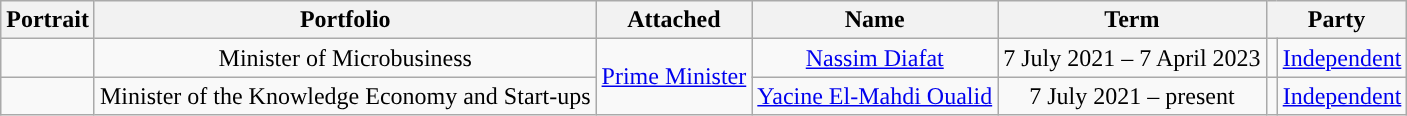<table class="wikitable" style="text-align:center">
<tr>
<th>Portrait</th>
<th>Portfolio</th>
<th>Attached</th>
<th>Name</th>
<th>Term</th>
<th colspan="2">Party</th>
</tr>
<tr>
<td></td>
<td>Minister of Microbusiness</td>
<td rowspan="2"><a href='#'>Prime Minister</a></td>
<td><a href='#'>Nassim Diafat</a></td>
<td>7 July 2021 – 7 April 2023</td>
<td></td>
<td><a href='#'>Independent</a></td>
</tr>
<tr>
<td></td>
<td>Minister of the Knowledge Economy and Start-ups</td>
<td><a href='#'>Yacine El-Mahdi Oualid</a></td>
<td>7 July 2021 – present</td>
<td></td>
<td><a href='#'>Independent</a></td>
</tr>
</table>
